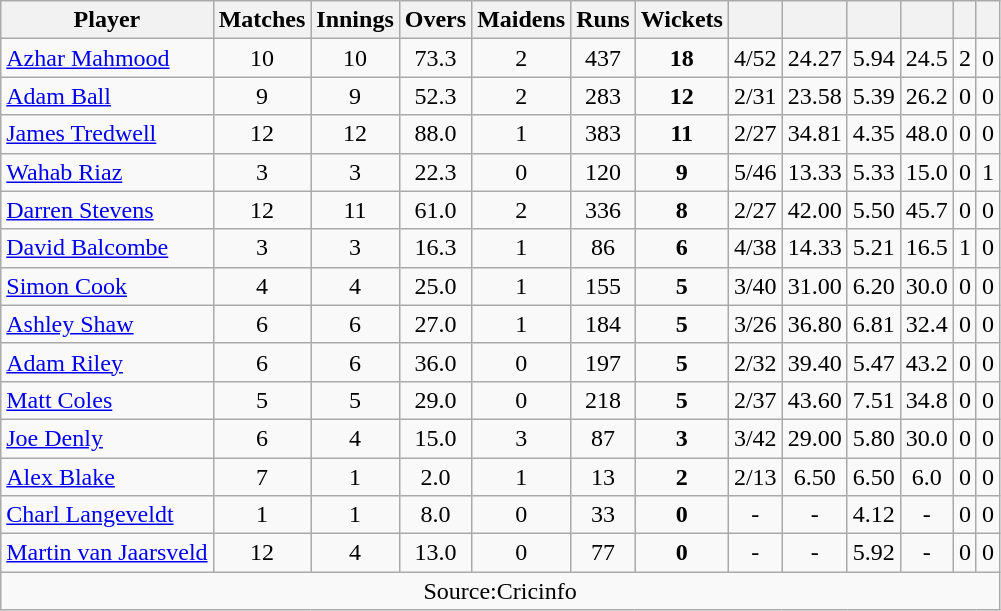<table class="wikitable" style="text-align:center">
<tr>
<th>Player</th>
<th>Matches</th>
<th>Innings</th>
<th>Overs</th>
<th>Maidens</th>
<th>Runs</th>
<th>Wickets</th>
<th></th>
<th></th>
<th></th>
<th></th>
<th></th>
<th></th>
</tr>
<tr>
<td align="left"><a href='#'>Azhar Mahmood</a></td>
<td>10</td>
<td>10</td>
<td>73.3</td>
<td>2</td>
<td>437</td>
<td><strong>18</strong></td>
<td>4/52</td>
<td>24.27</td>
<td>5.94</td>
<td>24.5</td>
<td>2</td>
<td>0</td>
</tr>
<tr>
<td align="left"><a href='#'>Adam Ball</a></td>
<td>9</td>
<td>9</td>
<td>52.3</td>
<td>2</td>
<td>283</td>
<td><strong>12</strong></td>
<td>2/31</td>
<td>23.58</td>
<td>5.39</td>
<td>26.2</td>
<td>0</td>
<td>0</td>
</tr>
<tr>
<td align="left"><a href='#'>James Tredwell</a></td>
<td>12</td>
<td>12</td>
<td>88.0</td>
<td>1</td>
<td>383</td>
<td><strong>11</strong></td>
<td>2/27</td>
<td>34.81</td>
<td>4.35</td>
<td>48.0</td>
<td>0</td>
<td>0</td>
</tr>
<tr>
<td align="left"><a href='#'>Wahab Riaz</a></td>
<td>3</td>
<td>3</td>
<td>22.3</td>
<td>0</td>
<td>120</td>
<td><strong>9</strong></td>
<td>5/46</td>
<td>13.33</td>
<td>5.33</td>
<td>15.0</td>
<td>0</td>
<td>1</td>
</tr>
<tr>
<td align="left"><a href='#'>Darren Stevens</a></td>
<td>12</td>
<td>11</td>
<td>61.0</td>
<td>2</td>
<td>336</td>
<td><strong>8</strong></td>
<td>2/27</td>
<td>42.00</td>
<td>5.50</td>
<td>45.7</td>
<td>0</td>
<td>0</td>
</tr>
<tr>
<td align="left"><a href='#'>David Balcombe</a></td>
<td>3</td>
<td>3</td>
<td>16.3</td>
<td>1</td>
<td>86</td>
<td><strong>6</strong></td>
<td>4/38</td>
<td>14.33</td>
<td>5.21</td>
<td>16.5</td>
<td>1</td>
<td>0</td>
</tr>
<tr>
<td align="left"><a href='#'>Simon Cook</a></td>
<td>4</td>
<td>4</td>
<td>25.0</td>
<td>1</td>
<td>155</td>
<td><strong>5</strong></td>
<td>3/40</td>
<td>31.00</td>
<td>6.20</td>
<td>30.0</td>
<td>0</td>
<td>0</td>
</tr>
<tr>
<td align="left"><a href='#'>Ashley Shaw</a></td>
<td>6</td>
<td>6</td>
<td>27.0</td>
<td>1</td>
<td>184</td>
<td><strong>5</strong></td>
<td>3/26</td>
<td>36.80</td>
<td>6.81</td>
<td>32.4</td>
<td>0</td>
<td>0</td>
</tr>
<tr>
<td align="left"><a href='#'>Adam Riley</a></td>
<td>6</td>
<td>6</td>
<td>36.0</td>
<td>0</td>
<td>197</td>
<td><strong>5</strong></td>
<td>2/32</td>
<td>39.40</td>
<td>5.47</td>
<td>43.2</td>
<td>0</td>
<td>0</td>
</tr>
<tr>
<td align="left"><a href='#'>Matt Coles</a></td>
<td>5</td>
<td>5</td>
<td>29.0</td>
<td>0</td>
<td>218</td>
<td><strong>5</strong></td>
<td>2/37</td>
<td>43.60</td>
<td>7.51</td>
<td>34.8</td>
<td>0</td>
<td>0</td>
</tr>
<tr>
<td align="left"><a href='#'>Joe Denly</a></td>
<td>6</td>
<td>4</td>
<td>15.0</td>
<td>3</td>
<td>87</td>
<td><strong>3</strong></td>
<td>3/42</td>
<td>29.00</td>
<td>5.80</td>
<td>30.0</td>
<td>0</td>
<td>0</td>
</tr>
<tr>
<td align="left"><a href='#'>Alex Blake</a></td>
<td>7</td>
<td>1</td>
<td>2.0</td>
<td>1</td>
<td>13</td>
<td><strong>2</strong></td>
<td>2/13</td>
<td>6.50</td>
<td>6.50</td>
<td>6.0</td>
<td>0</td>
<td>0</td>
</tr>
<tr>
<td align="left"><a href='#'>Charl Langeveldt</a></td>
<td>1</td>
<td>1</td>
<td>8.0</td>
<td>0</td>
<td>33</td>
<td><strong>0</strong></td>
<td>-</td>
<td>-</td>
<td>4.12</td>
<td>-</td>
<td>0</td>
<td>0</td>
</tr>
<tr>
<td align="left"><a href='#'>Martin van Jaarsveld</a></td>
<td>12</td>
<td>4</td>
<td>13.0</td>
<td>0</td>
<td>77</td>
<td><strong>0</strong></td>
<td>-</td>
<td>-</td>
<td>5.92</td>
<td>-</td>
<td>0</td>
<td>0</td>
</tr>
<tr>
<td colspan="14">Source:Cricinfo</td>
</tr>
</table>
